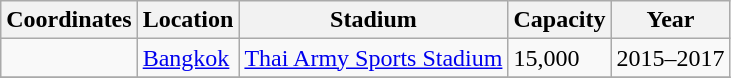<table class="wikitable sortable">
<tr>
<th>Coordinates</th>
<th>Location</th>
<th>Stadium</th>
<th>Capacity</th>
<th>Year</th>
</tr>
<tr>
<td></td>
<td><a href='#'>Bangkok</a></td>
<td><a href='#'>Thai Army Sports Stadium</a></td>
<td>15,000</td>
<td>2015–2017</td>
</tr>
<tr>
</tr>
</table>
